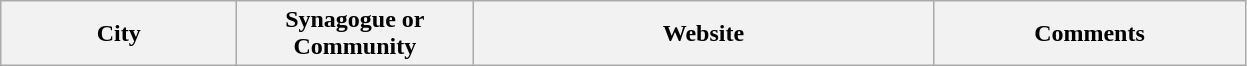<table class="wikitable">
<tr>
<th width="150pt">City</th>
<th width="150pt">Synagogue or Community</th>
<th width="300pt">Website</th>
<th width="200pt">Comments</th>
</tr>
</table>
